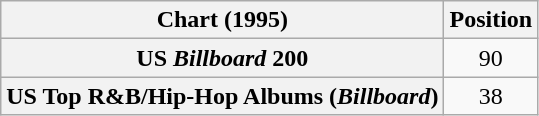<table class="wikitable sortable plainrowheaders" style="text-align:center">
<tr>
<th scope="col">Chart (1995)</th>
<th scope="col">Position</th>
</tr>
<tr>
<th scope="row">US <em>Billboard</em> 200</th>
<td>90</td>
</tr>
<tr>
<th scope="row">US Top R&B/Hip-Hop Albums (<em>Billboard</em>)</th>
<td>38</td>
</tr>
</table>
